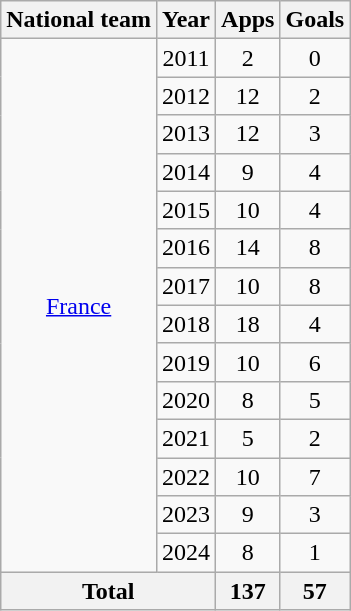<table class="wikitable" style="text-align:center">
<tr>
<th>National team</th>
<th>Year</th>
<th>Apps</th>
<th>Goals</th>
</tr>
<tr>
<td rowspan="14"><a href='#'>France</a></td>
<td>2011</td>
<td>2</td>
<td>0</td>
</tr>
<tr>
<td>2012</td>
<td>12</td>
<td>2</td>
</tr>
<tr>
<td>2013</td>
<td>12</td>
<td>3</td>
</tr>
<tr>
<td>2014</td>
<td>9</td>
<td>4</td>
</tr>
<tr>
<td>2015</td>
<td>10</td>
<td>4</td>
</tr>
<tr>
<td>2016</td>
<td>14</td>
<td>8</td>
</tr>
<tr>
<td>2017</td>
<td>10</td>
<td>8</td>
</tr>
<tr>
<td>2018</td>
<td>18</td>
<td>4</td>
</tr>
<tr>
<td>2019</td>
<td>10</td>
<td>6</td>
</tr>
<tr>
<td>2020</td>
<td>8</td>
<td>5</td>
</tr>
<tr>
<td>2021</td>
<td>5</td>
<td>2</td>
</tr>
<tr>
<td>2022</td>
<td>10</td>
<td>7</td>
</tr>
<tr>
<td>2023</td>
<td>9</td>
<td>3</td>
</tr>
<tr>
<td>2024</td>
<td>8</td>
<td>1</td>
</tr>
<tr>
<th colspan="2">Total</th>
<th>137</th>
<th>57</th>
</tr>
</table>
